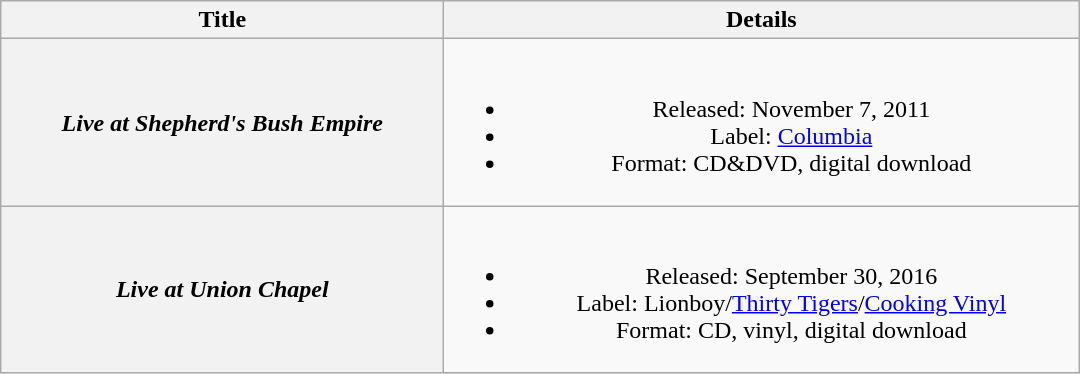<table class="wikitable plainrowheaders" style="text-align:center;">
<tr>
<th scope="col" style="width:18em;">Title</th>
<th scope="col" style="width:26em;">Details</th>
</tr>
<tr>
<th scope="row"><em>Live at Shepherd's Bush Empire</em></th>
<td><br><ul><li>Released: November 7, 2011</li><li>Label: <a href='#'>Columbia</a></li><li>Format: CD&DVD, digital download</li></ul></td>
</tr>
<tr>
<th scope="row"><em>Live at Union Chapel</em></th>
<td><br><ul><li>Released: September 30, 2016</li><li>Label: Lionboy/<a href='#'>Thirty Tigers</a>/<a href='#'>Cooking Vinyl</a></li><li>Format: CD, vinyl, digital download</li></ul></td>
</tr>
</table>
